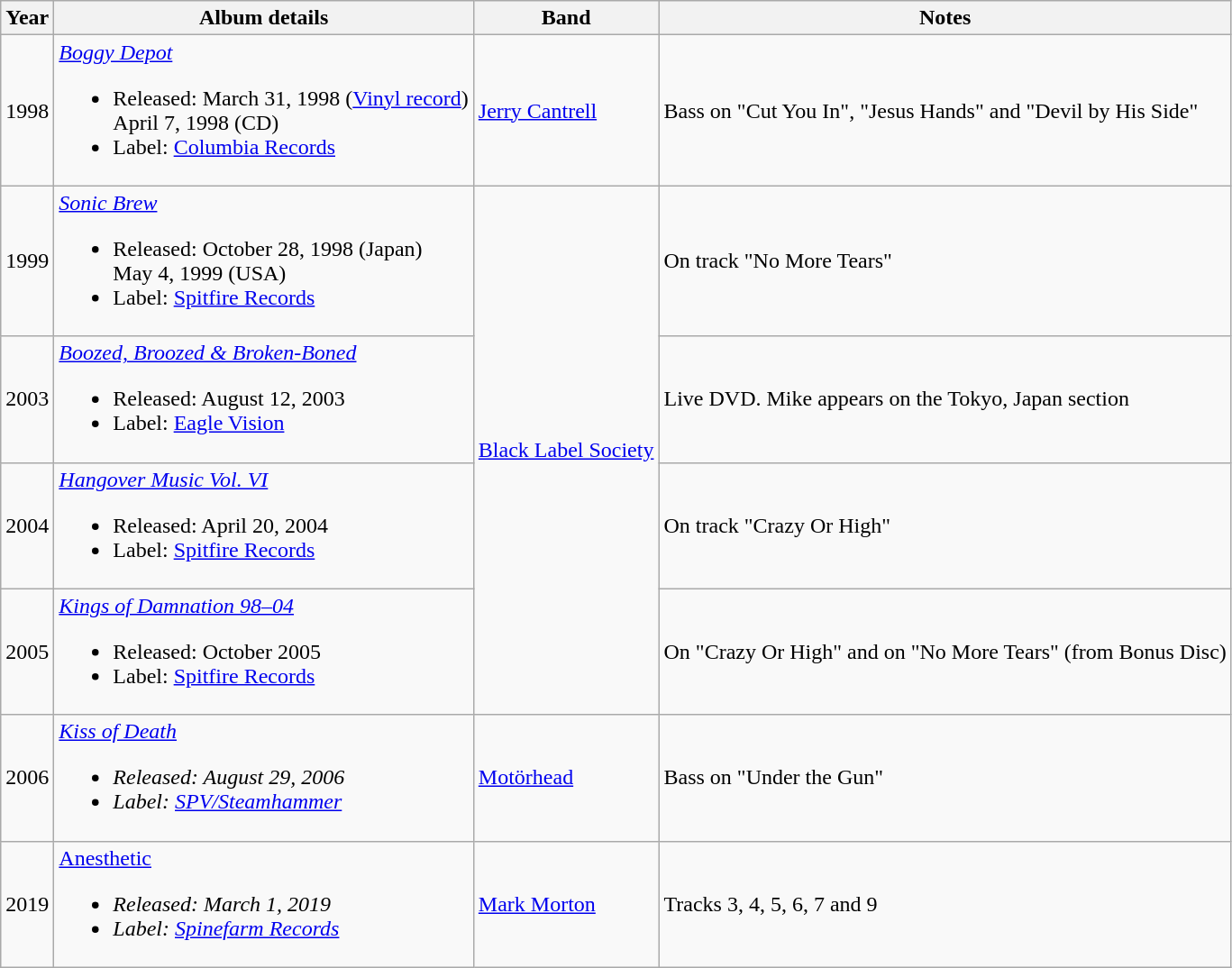<table class="wikitable">
<tr>
<th>Year</th>
<th>Album details</th>
<th>Band</th>
<th>Notes</th>
</tr>
<tr>
<td>1998</td>
<td><em><a href='#'>Boggy Depot</a></em><br><ul><li>Released: March 31, 1998 (<a href='#'>Vinyl record</a>)<br>April 7, 1998 (CD)</li><li>Label: <a href='#'>Columbia Records</a></li></ul></td>
<td><a href='#'>Jerry Cantrell</a></td>
<td>Bass on "Cut You In", "Jesus Hands" and "Devil by His Side"</td>
</tr>
<tr>
<td>1999</td>
<td><em><a href='#'>Sonic Brew</a></em><br><ul><li>Released: October 28, 1998 (Japan)<br> May 4, 1999 (USA)</li><li>Label: <a href='#'>Spitfire Records</a></li></ul></td>
<td rowspan=4><a href='#'>Black Label Society</a></td>
<td>On track "No More Tears"</td>
</tr>
<tr>
<td>2003</td>
<td><em><a href='#'>Boozed, Broozed & Broken-Boned</a></em><br><ul><li>Released: August 12, 2003</li><li>Label: <a href='#'>Eagle Vision</a></li></ul></td>
<td>Live DVD. Mike appears on the Tokyo, Japan section</td>
</tr>
<tr>
<td>2004</td>
<td><em><a href='#'>Hangover Music Vol. VI</a></em><br><ul><li>Released: April 20, 2004</li><li>Label: <a href='#'>Spitfire Records</a></li></ul></td>
<td>On track "Crazy Or High"</td>
</tr>
<tr>
<td>2005</td>
<td><em><a href='#'>Kings of Damnation 98–04</a></em><br><ul><li>Released: October 2005</li><li>Label: <a href='#'>Spitfire Records</a></li></ul></td>
<td>On "Crazy Or High" and on "No More Tears" (from Bonus Disc)</td>
</tr>
<tr>
<td>2006</td>
<td><em><a href='#'>Kiss of Death</a><br><ul><li>Released: August 29, 2006</li><li>Label: <a href='#'>SPV/Steamhammer</a></li></ul></td>
<td><a href='#'>Motörhead</a></td>
<td>Bass on "Under the Gun"</td>
</tr>
<tr>
<td>2019</td>
<td></em><a href='#'>Anesthetic</a><em><br><ul><li>Released: March 1, 2019</li><li>Label: <a href='#'>Spinefarm Records</a></li></ul></td>
<td><a href='#'>Mark Morton</a></td>
<td>Tracks 3, 4, 5, 6, 7 and 9</td>
</tr>
</table>
